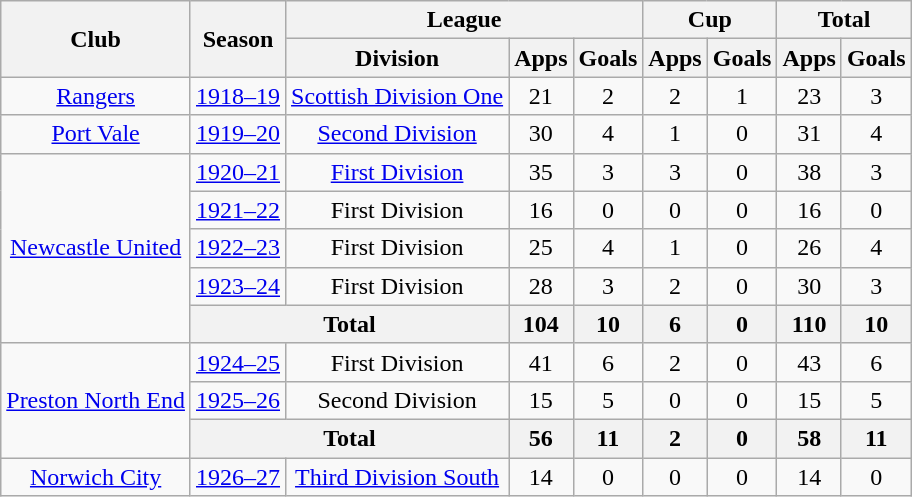<table class="wikitable" style="text-align:center">
<tr>
<th rowspan="2">Club</th>
<th rowspan="2">Season</th>
<th colspan="3">League</th>
<th colspan="2">Cup</th>
<th colspan="2">Total</th>
</tr>
<tr>
<th>Division</th>
<th>Apps</th>
<th>Goals</th>
<th>Apps</th>
<th>Goals</th>
<th>Apps</th>
<th>Goals</th>
</tr>
<tr>
<td><a href='#'>Rangers</a></td>
<td><a href='#'>1918–19</a></td>
<td><a href='#'>Scottish Division One</a></td>
<td>21</td>
<td>2</td>
<td>2</td>
<td>1</td>
<td>23</td>
<td>3</td>
</tr>
<tr>
<td><a href='#'>Port Vale</a></td>
<td><a href='#'>1919–20</a></td>
<td><a href='#'>Second Division</a></td>
<td>30</td>
<td>4</td>
<td>1</td>
<td>0</td>
<td>31</td>
<td>4</td>
</tr>
<tr>
<td rowspan="5"><a href='#'>Newcastle United</a></td>
<td><a href='#'>1920–21</a></td>
<td><a href='#'>First Division</a></td>
<td>35</td>
<td>3</td>
<td>3</td>
<td>0</td>
<td>38</td>
<td>3</td>
</tr>
<tr>
<td><a href='#'>1921–22</a></td>
<td>First Division</td>
<td>16</td>
<td>0</td>
<td>0</td>
<td>0</td>
<td>16</td>
<td>0</td>
</tr>
<tr>
<td><a href='#'>1922–23</a></td>
<td>First Division</td>
<td>25</td>
<td>4</td>
<td>1</td>
<td>0</td>
<td>26</td>
<td>4</td>
</tr>
<tr>
<td><a href='#'>1923–24</a></td>
<td>First Division</td>
<td>28</td>
<td>3</td>
<td>2</td>
<td>0</td>
<td>30</td>
<td>3</td>
</tr>
<tr>
<th colspan="2">Total</th>
<th>104</th>
<th>10</th>
<th>6</th>
<th>0</th>
<th>110</th>
<th>10</th>
</tr>
<tr>
<td rowspan="3"><a href='#'>Preston North End</a></td>
<td><a href='#'>1924–25</a></td>
<td>First Division</td>
<td>41</td>
<td>6</td>
<td>2</td>
<td>0</td>
<td>43</td>
<td>6</td>
</tr>
<tr>
<td><a href='#'>1925–26</a></td>
<td>Second Division</td>
<td>15</td>
<td>5</td>
<td>0</td>
<td>0</td>
<td>15</td>
<td>5</td>
</tr>
<tr>
<th colspan="2">Total</th>
<th>56</th>
<th>11</th>
<th>2</th>
<th>0</th>
<th>58</th>
<th>11</th>
</tr>
<tr>
<td><a href='#'>Norwich City</a></td>
<td><a href='#'>1926–27</a></td>
<td><a href='#'>Third Division South</a></td>
<td>14</td>
<td>0</td>
<td>0</td>
<td>0</td>
<td>14</td>
<td>0</td>
</tr>
</table>
